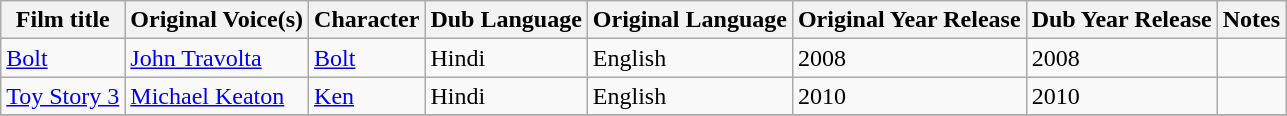<table class="wikitable">
<tr>
<th>Film title</th>
<th>Original Voice(s)</th>
<th>Character</th>
<th>Dub Language</th>
<th>Original Language</th>
<th>Original Year Release</th>
<th>Dub Year Release</th>
<th>Notes</th>
</tr>
<tr>
<td><a href='#'>Bolt</a></td>
<td><a href='#'>John Travolta</a></td>
<td><a href='#'>Bolt</a></td>
<td>Hindi</td>
<td>English</td>
<td>2008</td>
<td>2008</td>
<td></td>
</tr>
<tr>
<td><a href='#'>Toy Story 3</a></td>
<td><a href='#'>Michael Keaton</a></td>
<td><a href='#'>Ken</a></td>
<td>Hindi</td>
<td>English</td>
<td>2010</td>
<td>2010</td>
<td></td>
</tr>
<tr>
</tr>
</table>
